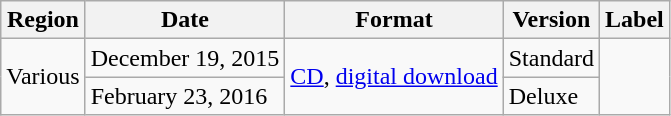<table class="wikitable sortable">
<tr>
<th>Region</th>
<th>Date</th>
<th>Format</th>
<th>Version</th>
<th>Label</th>
</tr>
<tr>
<td rowspan="2">Various</td>
<td>December 19, 2015</td>
<td rowspan="2"><a href='#'>CD</a>, <a href='#'>digital download</a></td>
<td>Standard</td>
<td rowspan ="2"></td>
</tr>
<tr>
<td>February 23, 2016</td>
<td>Deluxe</td>
</tr>
</table>
